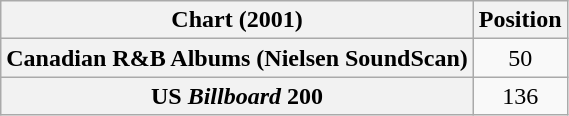<table class="wikitable plainrowheaders" style="text-align:center">
<tr>
<th scope="col">Chart (2001)</th>
<th scope="col">Position</th>
</tr>
<tr>
<th scope="row">Canadian R&B Albums (Nielsen SoundScan)</th>
<td>50</td>
</tr>
<tr>
<th scope="row">US <em>Billboard</em> 200</th>
<td>136</td>
</tr>
</table>
